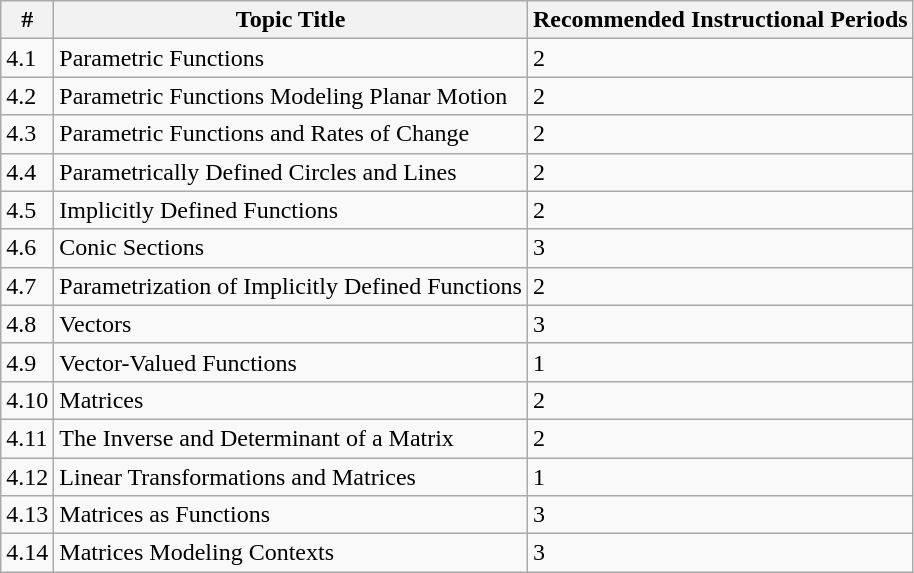<table class="wikitable">
<tr>
<th>#</th>
<th>Topic Title</th>
<th>Recommended Instructional Periods</th>
</tr>
<tr>
<td>4.1</td>
<td>Parametric Functions</td>
<td>2</td>
</tr>
<tr>
<td>4.2</td>
<td>Parametric Functions Modeling Planar Motion</td>
<td>2</td>
</tr>
<tr>
<td>4.3</td>
<td>Parametric Functions and Rates of Change</td>
<td>2</td>
</tr>
<tr>
<td>4.4</td>
<td>Parametrically Defined Circles and Lines</td>
<td>2</td>
</tr>
<tr>
<td>4.5</td>
<td>Implicitly Defined Functions</td>
<td>2</td>
</tr>
<tr>
<td>4.6</td>
<td>Conic Sections</td>
<td>3</td>
</tr>
<tr>
<td>4.7</td>
<td>Parametrization of Implicitly Defined Functions</td>
<td>2</td>
</tr>
<tr>
<td>4.8</td>
<td>Vectors</td>
<td>3</td>
</tr>
<tr>
<td>4.9</td>
<td>Vector-Valued Functions</td>
<td>1</td>
</tr>
<tr>
<td>4.10</td>
<td>Matrices</td>
<td>2</td>
</tr>
<tr>
<td>4.11</td>
<td>The Inverse and Determinant of a Matrix</td>
<td>2</td>
</tr>
<tr>
<td>4.12</td>
<td>Linear Transformations and Matrices</td>
<td>1</td>
</tr>
<tr>
<td>4.13</td>
<td>Matrices as Functions</td>
<td>3</td>
</tr>
<tr>
<td>4.14</td>
<td>Matrices Modeling Contexts</td>
<td>3</td>
</tr>
</table>
